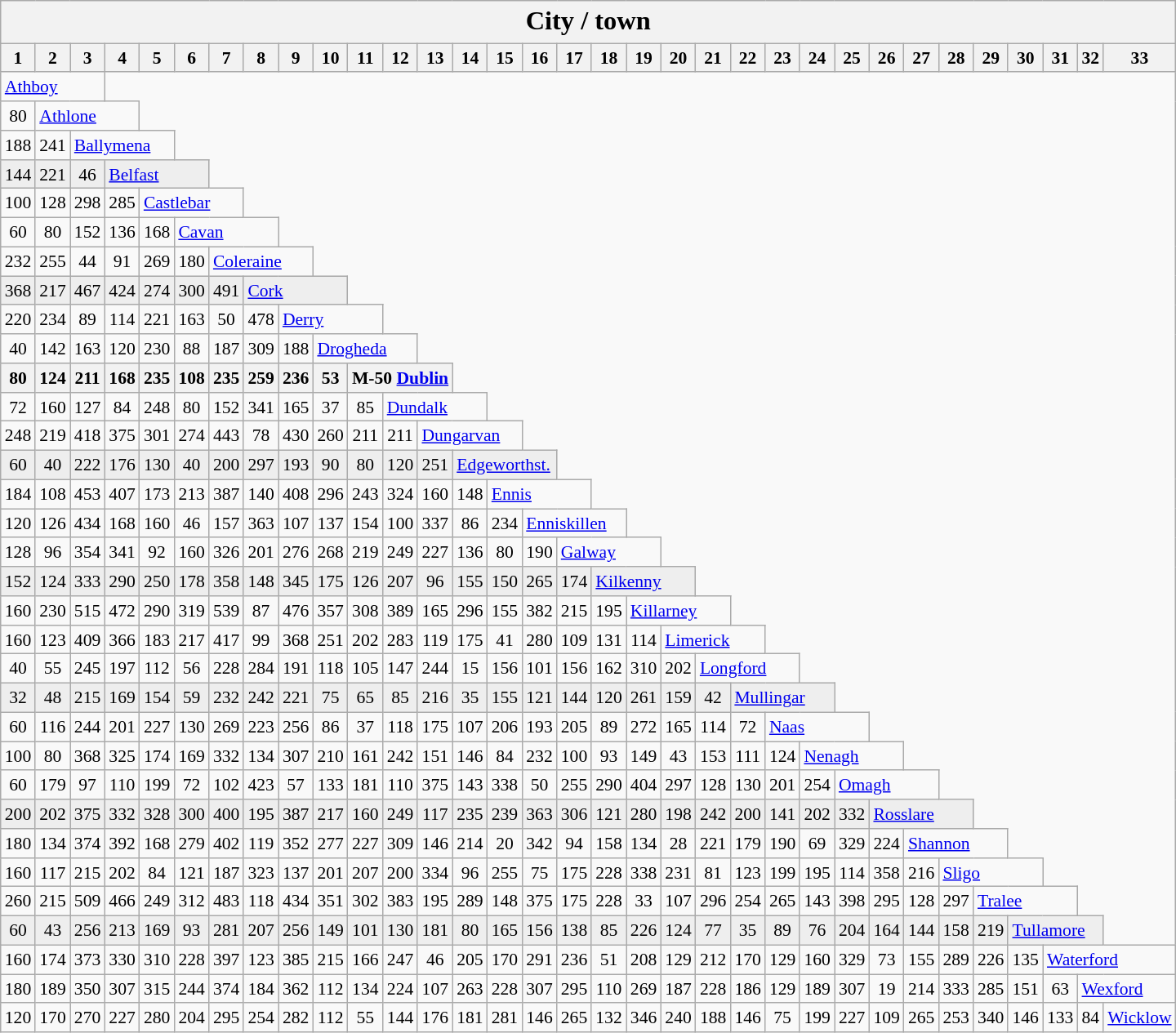<table class="wikitable" style="text-align:center; font-size:90%">
<tr style=font-size:150%>
<th colspan=33>City / town</th>
</tr>
<tr>
<th>1</th>
<th>2</th>
<th>3</th>
<th>4</th>
<th>5</th>
<th>6</th>
<th>7</th>
<th>8</th>
<th>9</th>
<th>10</th>
<th>11</th>
<th>12</th>
<th>13</th>
<th>14</th>
<th>15</th>
<th>16</th>
<th>17</th>
<th>18</th>
<th>19</th>
<th>20</th>
<th>21</th>
<th>22</th>
<th>23</th>
<th>24</th>
<th>25</th>
<th>26</th>
<th>27</th>
<th>28</th>
<th>29</th>
<th>30</th>
<th>31</th>
<th>32</th>
<th>33</th>
</tr>
<tr>
<td colspan=3 style=text-align:left><a href='#'>Athboy</a></td>
</tr>
<tr>
<td>80</td>
<td colspan=3 style=text-align:left><a href='#'>Athlone</a></td>
</tr>
<tr>
<td>188</td>
<td>241</td>
<td colspan=3 style=text-align:left><a href='#'>Ballymena</a></td>
</tr>
<tr bgcolor=#EEE>
<td>144</td>
<td>221</td>
<td>46</td>
<td colspan=3 style=text-align:left><a href='#'>Belfast</a></td>
</tr>
<tr>
<td>100</td>
<td>128</td>
<td>298</td>
<td>285</td>
<td colspan=3 style=text-align:left><a href='#'>Castlebar</a></td>
</tr>
<tr>
<td>60</td>
<td>80</td>
<td>152</td>
<td>136</td>
<td>168</td>
<td colspan=3 style=text-align:left><a href='#'>Cavan</a></td>
</tr>
<tr>
<td>232</td>
<td>255</td>
<td>44</td>
<td>91</td>
<td>269</td>
<td>180</td>
<td colspan=3 style=text-align:left><a href='#'>Coleraine</a></td>
</tr>
<tr bgcolor=#EEE>
<td>368</td>
<td>217</td>
<td>467</td>
<td>424</td>
<td>274</td>
<td>300</td>
<td>491</td>
<td colspan=3 style=text-align:left><a href='#'>Cork</a></td>
</tr>
<tr>
<td>220</td>
<td>234</td>
<td>89</td>
<td>114</td>
<td>221</td>
<td>163</td>
<td>50</td>
<td>478</td>
<td colspan=3 style=text-align:left><a href='#'>Derry</a></td>
</tr>
<tr>
<td>40</td>
<td>142</td>
<td>163</td>
<td>120</td>
<td>230</td>
<td>88</td>
<td>187</td>
<td>309</td>
<td>188</td>
<td colspan=3 style=text-align:left><a href='#'>Drogheda</a></td>
</tr>
<tr>
<th>80</th>
<th>124</th>
<th>211</th>
<th>168</th>
<th>235</th>
<th>108</th>
<th>235</th>
<th>259</th>
<th>236</th>
<th>53</th>
<th colspan=3 style=text-align:left>M-50 <a href='#'>Dublin</a></th>
</tr>
<tr>
<td>72</td>
<td>160</td>
<td>127</td>
<td>84</td>
<td>248</td>
<td>80</td>
<td>152</td>
<td>341</td>
<td>165</td>
<td>37</td>
<td>85</td>
<td colspan=3 style=text-align:left><a href='#'>Dundalk</a></td>
</tr>
<tr>
<td>248</td>
<td>219</td>
<td>418</td>
<td>375</td>
<td>301</td>
<td>274</td>
<td>443</td>
<td>78</td>
<td>430</td>
<td>260</td>
<td>211</td>
<td>211</td>
<td colspan=3 style=text-align:left><a href='#'>Dungarvan</a></td>
</tr>
<tr bgcolor=#EEE>
<td>60</td>
<td>40</td>
<td>222</td>
<td>176</td>
<td>130</td>
<td>40</td>
<td>200</td>
<td>297</td>
<td>193</td>
<td>90</td>
<td>80</td>
<td>120</td>
<td>251</td>
<td colspan=3 style=text-align:left><a href='#'>Edgeworthst.</a></td>
</tr>
<tr>
<td>184</td>
<td>108</td>
<td>453</td>
<td>407</td>
<td>173</td>
<td>213</td>
<td>387</td>
<td>140</td>
<td>408</td>
<td>296</td>
<td>243</td>
<td>324</td>
<td>160</td>
<td>148</td>
<td colspan=3 style=text-align:left><a href='#'>Ennis</a></td>
</tr>
<tr>
<td>120</td>
<td>126</td>
<td>434</td>
<td>168</td>
<td>160</td>
<td>46</td>
<td>157</td>
<td>363</td>
<td>107</td>
<td>137</td>
<td>154</td>
<td>100</td>
<td>337</td>
<td>86</td>
<td>234</td>
<td colspan=3 style=text-align:left><a href='#'>Enniskillen</a></td>
</tr>
<tr>
<td>128</td>
<td>96</td>
<td>354</td>
<td>341</td>
<td>92</td>
<td>160</td>
<td>326</td>
<td>201</td>
<td>276</td>
<td>268</td>
<td>219</td>
<td>249</td>
<td>227</td>
<td>136</td>
<td>80</td>
<td>190</td>
<td colspan=3 style=text-align:left><a href='#'>Galway</a></td>
</tr>
<tr bgcolor=#EEE>
<td>152</td>
<td>124</td>
<td>333</td>
<td>290</td>
<td>250</td>
<td>178</td>
<td>358</td>
<td>148</td>
<td>345</td>
<td>175</td>
<td>126</td>
<td>207</td>
<td>96</td>
<td>155</td>
<td>150</td>
<td>265</td>
<td>174</td>
<td colspan=3 style=text-align:left><a href='#'>Kilkenny</a></td>
</tr>
<tr>
<td>160</td>
<td>230</td>
<td>515</td>
<td>472</td>
<td>290</td>
<td>319</td>
<td>539</td>
<td>87</td>
<td>476</td>
<td>357</td>
<td>308</td>
<td>389</td>
<td>165</td>
<td>296</td>
<td>155</td>
<td>382</td>
<td>215</td>
<td>195</td>
<td colspan=3 style=text-align:left><a href='#'>Killarney</a></td>
</tr>
<tr>
<td>160</td>
<td>123</td>
<td>409</td>
<td>366</td>
<td>183</td>
<td>217</td>
<td>417</td>
<td>99</td>
<td>368</td>
<td>251</td>
<td>202</td>
<td>283</td>
<td>119</td>
<td>175</td>
<td>41</td>
<td>280</td>
<td>109</td>
<td>131</td>
<td>114</td>
<td colspan=3 style=text-align:left><a href='#'>Limerick</a></td>
</tr>
<tr>
<td>40</td>
<td>55</td>
<td>245</td>
<td>197</td>
<td>112</td>
<td>56</td>
<td>228</td>
<td>284</td>
<td>191</td>
<td>118</td>
<td>105</td>
<td>147</td>
<td>244</td>
<td>15</td>
<td>156</td>
<td>101</td>
<td>156</td>
<td>162</td>
<td>310</td>
<td>202</td>
<td colspan=3 style=text-align:left><a href='#'>Longford</a></td>
</tr>
<tr bgcolor=#EEE>
<td>32</td>
<td>48</td>
<td>215</td>
<td>169</td>
<td>154</td>
<td>59</td>
<td>232</td>
<td>242</td>
<td>221</td>
<td>75</td>
<td>65</td>
<td>85</td>
<td>216</td>
<td>35</td>
<td>155</td>
<td>121</td>
<td>144</td>
<td>120</td>
<td>261</td>
<td>159</td>
<td>42</td>
<td colspan=3 style=text-align:left><a href='#'>Mullingar</a></td>
</tr>
<tr>
<td>60</td>
<td>116</td>
<td>244</td>
<td>201</td>
<td>227</td>
<td>130</td>
<td>269</td>
<td>223</td>
<td>256</td>
<td>86</td>
<td>37</td>
<td>118</td>
<td>175</td>
<td>107</td>
<td>206</td>
<td>193</td>
<td>205</td>
<td>89</td>
<td>272</td>
<td>165</td>
<td>114</td>
<td>72</td>
<td colspan=3 style=text-align:left><a href='#'>Naas</a></td>
</tr>
<tr>
<td>100</td>
<td>80</td>
<td>368</td>
<td>325</td>
<td>174</td>
<td>169</td>
<td>332</td>
<td>134</td>
<td>307</td>
<td>210</td>
<td>161</td>
<td>242</td>
<td>151</td>
<td>146</td>
<td>84</td>
<td>232</td>
<td>100</td>
<td>93</td>
<td>149</td>
<td>43</td>
<td>153</td>
<td>111</td>
<td>124</td>
<td colspan=3 style=text-align:left><a href='#'>Nenagh</a></td>
</tr>
<tr>
<td>60</td>
<td>179</td>
<td>97</td>
<td>110</td>
<td>199</td>
<td>72</td>
<td>102</td>
<td>423</td>
<td>57</td>
<td>133</td>
<td>181</td>
<td>110</td>
<td>375</td>
<td>143</td>
<td>338</td>
<td>50</td>
<td>255</td>
<td>290</td>
<td>404</td>
<td>297</td>
<td>128</td>
<td>130</td>
<td>201</td>
<td>254</td>
<td colspan=3 style=text-align:left><a href='#'>Omagh</a></td>
</tr>
<tr bgcolor=#EEE>
<td>200</td>
<td>202</td>
<td>375</td>
<td>332</td>
<td>328</td>
<td>300</td>
<td>400</td>
<td>195</td>
<td>387</td>
<td>217</td>
<td>160</td>
<td>249</td>
<td>117</td>
<td>235</td>
<td>239</td>
<td>363</td>
<td>306</td>
<td>121</td>
<td>280</td>
<td>198</td>
<td>242</td>
<td>200</td>
<td>141</td>
<td>202</td>
<td>332</td>
<td colspan=3 style=text-align:left><a href='#'>Rosslare</a></td>
</tr>
<tr>
<td>180</td>
<td>134</td>
<td>374</td>
<td>392</td>
<td>168</td>
<td>279</td>
<td>402</td>
<td>119</td>
<td>352</td>
<td>277</td>
<td>227</td>
<td>309</td>
<td>146</td>
<td>214</td>
<td>20</td>
<td>342</td>
<td>94</td>
<td>158</td>
<td>134</td>
<td>28</td>
<td>221</td>
<td>179</td>
<td>190</td>
<td>69</td>
<td>329</td>
<td>224</td>
<td colspan=3 style=text-align:left><a href='#'>Shannon</a></td>
</tr>
<tr>
<td>160</td>
<td>117</td>
<td>215</td>
<td>202</td>
<td>84</td>
<td>121</td>
<td>187</td>
<td>323</td>
<td>137</td>
<td>201</td>
<td>207</td>
<td>200</td>
<td>334</td>
<td>96</td>
<td>255</td>
<td>75</td>
<td>175</td>
<td>228</td>
<td>338</td>
<td>231</td>
<td>81</td>
<td>123</td>
<td>199</td>
<td>195</td>
<td>114</td>
<td>358</td>
<td>216</td>
<td colspan=3 style=text-align:left><a href='#'>Sligo</a></td>
</tr>
<tr>
<td>260</td>
<td>215</td>
<td>509</td>
<td>466</td>
<td>249</td>
<td>312</td>
<td>483</td>
<td>118</td>
<td>434</td>
<td>351</td>
<td>302</td>
<td>383</td>
<td>195</td>
<td>289</td>
<td>148</td>
<td>375</td>
<td>175</td>
<td>228</td>
<td>33</td>
<td>107</td>
<td>296</td>
<td>254</td>
<td>265</td>
<td>143</td>
<td>398</td>
<td>295</td>
<td>128</td>
<td>297</td>
<td colspan=3 style=text-align:left><a href='#'>Tralee</a></td>
</tr>
<tr bgcolor=#EEE>
<td>60</td>
<td>43</td>
<td>256</td>
<td>213</td>
<td>169</td>
<td>93</td>
<td>281</td>
<td>207</td>
<td>256</td>
<td>149</td>
<td>101</td>
<td>130</td>
<td>181</td>
<td>80</td>
<td>165</td>
<td>156</td>
<td>138</td>
<td>85</td>
<td>226</td>
<td>124</td>
<td>77</td>
<td>35</td>
<td>89</td>
<td>76</td>
<td>204</td>
<td>164</td>
<td>144</td>
<td>158</td>
<td>219</td>
<td colspan=3 style=text-align:left><a href='#'>Tullamore</a></td>
</tr>
<tr>
<td>160</td>
<td>174</td>
<td>373</td>
<td>330</td>
<td>310</td>
<td>228</td>
<td>397</td>
<td>123</td>
<td>385</td>
<td>215</td>
<td>166</td>
<td>247</td>
<td>46</td>
<td>205</td>
<td>170</td>
<td>291</td>
<td>236</td>
<td>51</td>
<td>208</td>
<td>129</td>
<td>212</td>
<td>170</td>
<td>129</td>
<td>160</td>
<td>329</td>
<td>73</td>
<td>155</td>
<td>289</td>
<td>226</td>
<td>135</td>
<td colspan=3 style=text-align:left><a href='#'>Waterford</a></td>
</tr>
<tr>
<td>180</td>
<td>189</td>
<td>350</td>
<td>307</td>
<td>315</td>
<td>244</td>
<td>374</td>
<td>184</td>
<td>362</td>
<td>112</td>
<td>134</td>
<td>224</td>
<td>107</td>
<td>263</td>
<td>228</td>
<td>307</td>
<td>295</td>
<td>110</td>
<td>269</td>
<td>187</td>
<td>228</td>
<td>186</td>
<td>129</td>
<td>189</td>
<td>307</td>
<td>19</td>
<td>214</td>
<td>333</td>
<td>285</td>
<td>151</td>
<td>63</td>
<td colspan=2 style=text-align:left><a href='#'>Wexford</a></td>
</tr>
<tr>
<td>120</td>
<td>170</td>
<td>270</td>
<td>227</td>
<td>280</td>
<td>204</td>
<td>295</td>
<td>254</td>
<td>282</td>
<td>112</td>
<td>55</td>
<td>144</td>
<td>176</td>
<td>181</td>
<td>281</td>
<td>146</td>
<td>265</td>
<td>132</td>
<td>346</td>
<td>240</td>
<td>188</td>
<td>146</td>
<td>75</td>
<td>199</td>
<td>227</td>
<td>109</td>
<td>265</td>
<td>253</td>
<td>340</td>
<td>146</td>
<td>133</td>
<td>84</td>
<td><a href='#'>Wicklow</a></td>
</tr>
</table>
